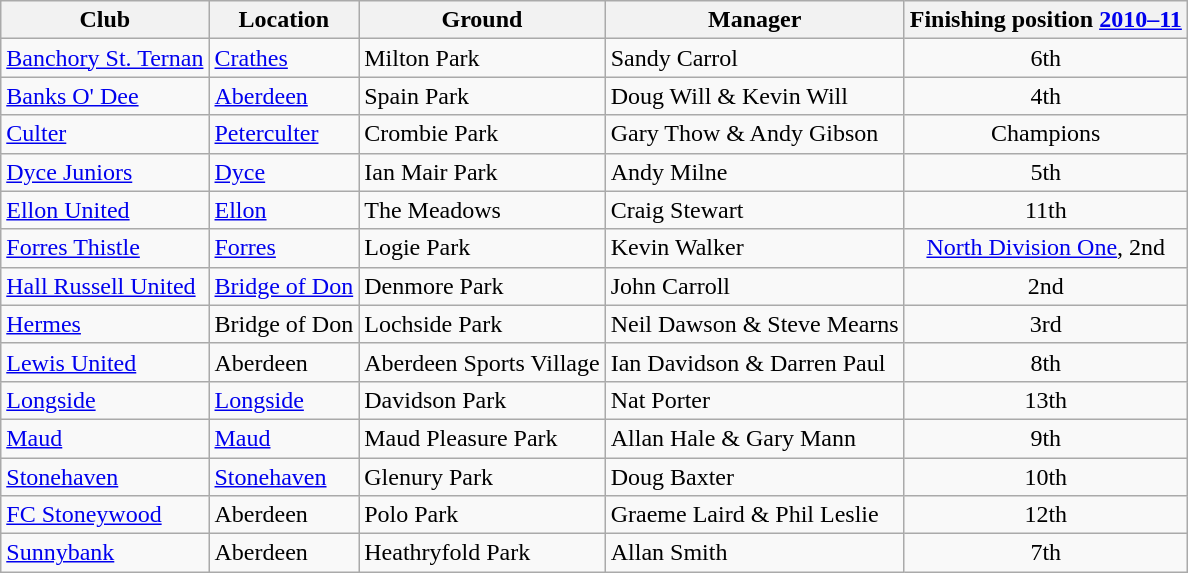<table class="wikitable sortable">
<tr>
<th>Club</th>
<th>Location</th>
<th>Ground</th>
<th>Manager</th>
<th>Finishing position <a href='#'>2010–11</a></th>
</tr>
<tr>
<td style="text-align:left;"><a href='#'>Banchory St. Ternan</a></td>
<td><a href='#'>Crathes</a></td>
<td>Milton Park</td>
<td>Sandy Carrol</td>
<td align="center">6th</td>
</tr>
<tr>
<td style="text-align:left;"><a href='#'>Banks O' Dee</a></td>
<td><a href='#'>Aberdeen</a></td>
<td>Spain Park</td>
<td>Doug Will & Kevin Will</td>
<td align="center">4th</td>
</tr>
<tr>
<td style="text-align:left;"><a href='#'>Culter</a></td>
<td><a href='#'>Peterculter</a></td>
<td>Crombie Park</td>
<td>Gary Thow & Andy Gibson</td>
<td align="center">Champions</td>
</tr>
<tr>
<td style="text-align:left;"><a href='#'>Dyce Juniors</a></td>
<td><a href='#'>Dyce</a></td>
<td>Ian Mair Park</td>
<td>Andy Milne</td>
<td align="center">5th</td>
</tr>
<tr>
<td style="text-align:left;"><a href='#'>Ellon United</a></td>
<td><a href='#'>Ellon</a></td>
<td>The Meadows</td>
<td>Craig Stewart</td>
<td align="center">11th</td>
</tr>
<tr>
<td style="text-align:left;"><a href='#'>Forres Thistle</a></td>
<td><a href='#'>Forres</a></td>
<td>Logie Park</td>
<td>Kevin Walker</td>
<td align="center"><a href='#'>North Division One</a>, 2nd</td>
</tr>
<tr>
<td style="text-align:left;"><a href='#'>Hall Russell United</a></td>
<td><a href='#'>Bridge of Don</a></td>
<td>Denmore Park</td>
<td>John Carroll</td>
<td align="center">2nd</td>
</tr>
<tr>
<td style="text-align:left;"><a href='#'>Hermes</a></td>
<td>Bridge of Don</td>
<td>Lochside Park</td>
<td>Neil Dawson & Steve Mearns</td>
<td align="center">3rd</td>
</tr>
<tr>
<td style="text-align:left;"><a href='#'>Lewis United</a></td>
<td>Aberdeen</td>
<td>Aberdeen Sports Village</td>
<td>Ian Davidson & Darren Paul</td>
<td align="center">8th</td>
</tr>
<tr>
<td style="text-align:left;"><a href='#'>Longside</a></td>
<td><a href='#'>Longside</a></td>
<td>Davidson Park</td>
<td>Nat Porter</td>
<td align="center">13th</td>
</tr>
<tr>
<td style="text-align:left;"><a href='#'>Maud</a></td>
<td><a href='#'>Maud</a></td>
<td>Maud Pleasure Park</td>
<td>Allan Hale & Gary Mann</td>
<td align="center">9th</td>
</tr>
<tr>
<td style="text-align:left;"><a href='#'>Stonehaven</a></td>
<td><a href='#'>Stonehaven</a></td>
<td>Glenury Park</td>
<td>Doug Baxter</td>
<td align="center">10th</td>
</tr>
<tr>
<td style="text-align:left;"><a href='#'>FC Stoneywood</a></td>
<td>Aberdeen</td>
<td>Polo Park</td>
<td>Graeme Laird & Phil Leslie</td>
<td align="center">12th</td>
</tr>
<tr>
<td style="text-align:left;"><a href='#'>Sunnybank</a></td>
<td>Aberdeen</td>
<td>Heathryfold Park</td>
<td>Allan Smith</td>
<td align="center">7th</td>
</tr>
</table>
